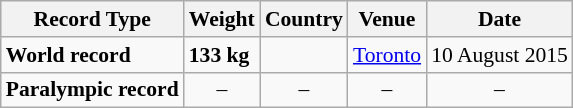<table class="wikitable" style="font-size:90%">
<tr>
<th>Record Type</th>
<th>Weight</th>
<th>Country</th>
<th>Venue</th>
<th>Date</th>
</tr>
<tr>
<td><strong>World record</strong></td>
<td><strong>133 kg</strong></td>
<td></td>
<td><a href='#'>Toronto</a></td>
<td>10 August 2015</td>
</tr>
<tr>
<td><strong>Paralympic record</strong></td>
<td align="center">–</td>
<td align="center">–</td>
<td align="center">–</td>
<td align="center">–</td>
</tr>
</table>
